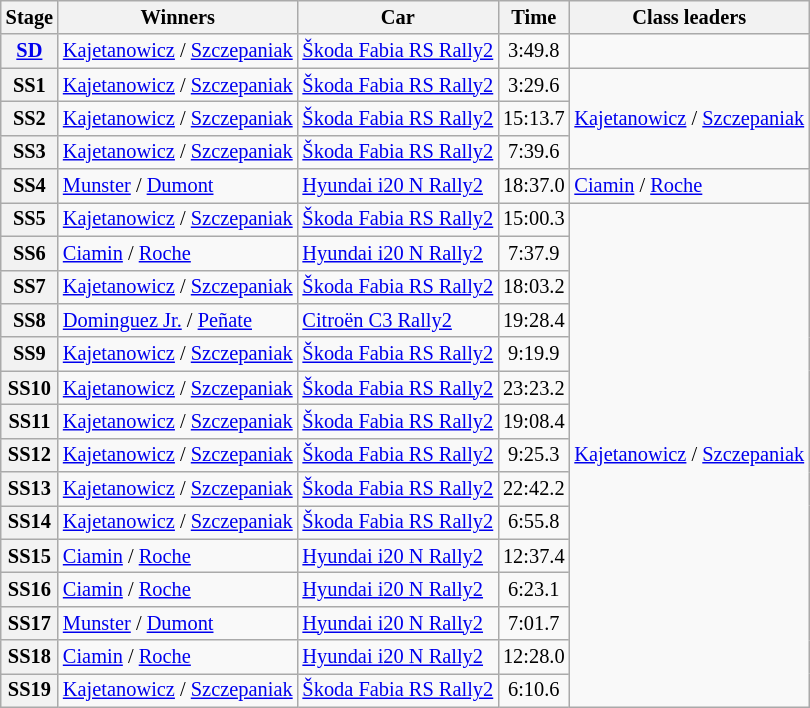<table class="wikitable" style="font-size:85%">
<tr>
<th>Stage</th>
<th>Winners</th>
<th>Car</th>
<th>Time</th>
<th>Class leaders</th>
</tr>
<tr>
<th><a href='#'>SD</a></th>
<td><a href='#'>Kajetanowicz</a> / <a href='#'>Szczepaniak</a></td>
<td><a href='#'>Škoda Fabia RS Rally2</a></td>
<td align="center">3:49.8</td>
<td></td>
</tr>
<tr>
<th>SS1</th>
<td><a href='#'>Kajetanowicz</a> / <a href='#'>Szczepaniak</a></td>
<td><a href='#'>Škoda Fabia RS Rally2</a></td>
<td align="center">3:29.6</td>
<td rowspan="3"><a href='#'>Kajetanowicz</a> / <a href='#'>Szczepaniak</a></td>
</tr>
<tr>
<th>SS2</th>
<td><a href='#'>Kajetanowicz</a> / <a href='#'>Szczepaniak</a></td>
<td><a href='#'>Škoda Fabia RS Rally2</a></td>
<td align="center">15:13.7</td>
</tr>
<tr>
<th>SS3</th>
<td><a href='#'>Kajetanowicz</a> / <a href='#'>Szczepaniak</a></td>
<td><a href='#'>Škoda Fabia RS Rally2</a></td>
<td align="center">7:39.6</td>
</tr>
<tr>
<th>SS4</th>
<td><a href='#'>Munster</a> / <a href='#'>Dumont</a></td>
<td><a href='#'>Hyundai i20 N Rally2</a></td>
<td align="center">18:37.0</td>
<td><a href='#'>Ciamin</a> / <a href='#'>Roche</a></td>
</tr>
<tr>
<th>SS5</th>
<td><a href='#'>Kajetanowicz</a> / <a href='#'>Szczepaniak</a></td>
<td><a href='#'>Škoda Fabia RS Rally2</a></td>
<td align="center">15:00.3</td>
<td rowspan="15"><a href='#'>Kajetanowicz</a> / <a href='#'>Szczepaniak</a></td>
</tr>
<tr>
<th>SS6</th>
<td><a href='#'>Ciamin</a> / <a href='#'>Roche</a></td>
<td><a href='#'>Hyundai i20 N Rally2</a></td>
<td align="center">7:37.9</td>
</tr>
<tr>
<th>SS7</th>
<td><a href='#'>Kajetanowicz</a> / <a href='#'>Szczepaniak</a></td>
<td><a href='#'>Škoda Fabia RS Rally2</a></td>
<td align="center">18:03.2</td>
</tr>
<tr>
<th>SS8</th>
<td><a href='#'>Dominguez Jr.</a> / <a href='#'>Peñate</a></td>
<td><a href='#'>Citroën C3 Rally2</a></td>
<td align="center">19:28.4</td>
</tr>
<tr>
<th>SS9</th>
<td><a href='#'>Kajetanowicz</a> / <a href='#'>Szczepaniak</a></td>
<td><a href='#'>Škoda Fabia RS Rally2</a></td>
<td align="center">9:19.9</td>
</tr>
<tr>
<th>SS10</th>
<td><a href='#'>Kajetanowicz</a> / <a href='#'>Szczepaniak</a></td>
<td><a href='#'>Škoda Fabia RS Rally2</a></td>
<td align="center">23:23.2</td>
</tr>
<tr>
<th>SS11</th>
<td><a href='#'>Kajetanowicz</a> / <a href='#'>Szczepaniak</a></td>
<td><a href='#'>Škoda Fabia RS Rally2</a></td>
<td align="center">19:08.4</td>
</tr>
<tr>
<th>SS12</th>
<td><a href='#'>Kajetanowicz</a> / <a href='#'>Szczepaniak</a></td>
<td><a href='#'>Škoda Fabia RS Rally2</a></td>
<td align="center">9:25.3</td>
</tr>
<tr>
<th>SS13</th>
<td><a href='#'>Kajetanowicz</a> / <a href='#'>Szczepaniak</a></td>
<td><a href='#'>Škoda Fabia RS Rally2</a></td>
<td align="center">22:42.2</td>
</tr>
<tr>
<th>SS14</th>
<td><a href='#'>Kajetanowicz</a> / <a href='#'>Szczepaniak</a></td>
<td><a href='#'>Škoda Fabia RS Rally2</a></td>
<td align="center">6:55.8</td>
</tr>
<tr>
<th>SS15</th>
<td><a href='#'>Ciamin</a> / <a href='#'>Roche</a></td>
<td><a href='#'>Hyundai i20 N Rally2</a></td>
<td align="center">12:37.4</td>
</tr>
<tr>
<th>SS16</th>
<td><a href='#'>Ciamin</a> / <a href='#'>Roche</a></td>
<td><a href='#'>Hyundai i20 N Rally2</a></td>
<td align="center">6:23.1</td>
</tr>
<tr>
<th>SS17</th>
<td><a href='#'>Munster</a> / <a href='#'>Dumont</a></td>
<td><a href='#'>Hyundai i20 N Rally2</a></td>
<td align="center">7:01.7</td>
</tr>
<tr>
<th>SS18</th>
<td><a href='#'>Ciamin</a> / <a href='#'>Roche</a></td>
<td><a href='#'>Hyundai i20 N Rally2</a></td>
<td align="center">12:28.0</td>
</tr>
<tr>
<th>SS19</th>
<td><a href='#'>Kajetanowicz</a> / <a href='#'>Szczepaniak</a></td>
<td><a href='#'>Škoda Fabia RS Rally2</a></td>
<td align="center">6:10.6</td>
</tr>
</table>
